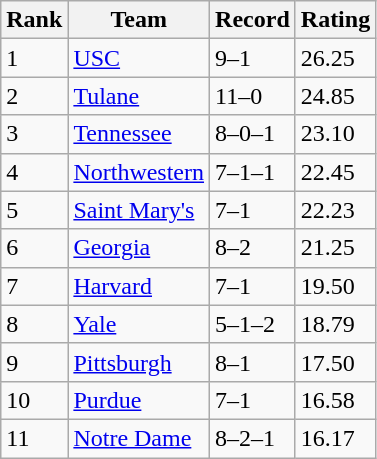<table class="wikitable">
<tr>
<th>Rank</th>
<th>Team</th>
<th>Record</th>
<th>Rating</th>
</tr>
<tr>
<td>1</td>
<td><a href='#'>USC</a></td>
<td>9–1</td>
<td>26.25</td>
</tr>
<tr>
<td>2</td>
<td><a href='#'>Tulane</a></td>
<td>11–0</td>
<td>24.85</td>
</tr>
<tr>
<td>3</td>
<td><a href='#'>Tennessee</a></td>
<td>8–0–1</td>
<td>23.10</td>
</tr>
<tr>
<td>4</td>
<td><a href='#'>Northwestern</a></td>
<td>7–1–1</td>
<td>22.45</td>
</tr>
<tr>
<td>5</td>
<td><a href='#'>Saint Mary's</a></td>
<td>7–1</td>
<td>22.23</td>
</tr>
<tr>
<td>6</td>
<td><a href='#'>Georgia</a></td>
<td>8–2</td>
<td>21.25</td>
</tr>
<tr>
<td>7</td>
<td><a href='#'>Harvard</a></td>
<td>7–1</td>
<td>19.50</td>
</tr>
<tr>
<td>8</td>
<td><a href='#'>Yale</a></td>
<td>5–1–2</td>
<td>18.79</td>
</tr>
<tr>
<td>9</td>
<td><a href='#'>Pittsburgh</a></td>
<td>8–1</td>
<td>17.50</td>
</tr>
<tr>
<td>10</td>
<td><a href='#'>Purdue</a></td>
<td>7–1</td>
<td>16.58</td>
</tr>
<tr>
<td>11</td>
<td><a href='#'>Notre Dame</a></td>
<td>8–2–1</td>
<td>16.17</td>
</tr>
</table>
